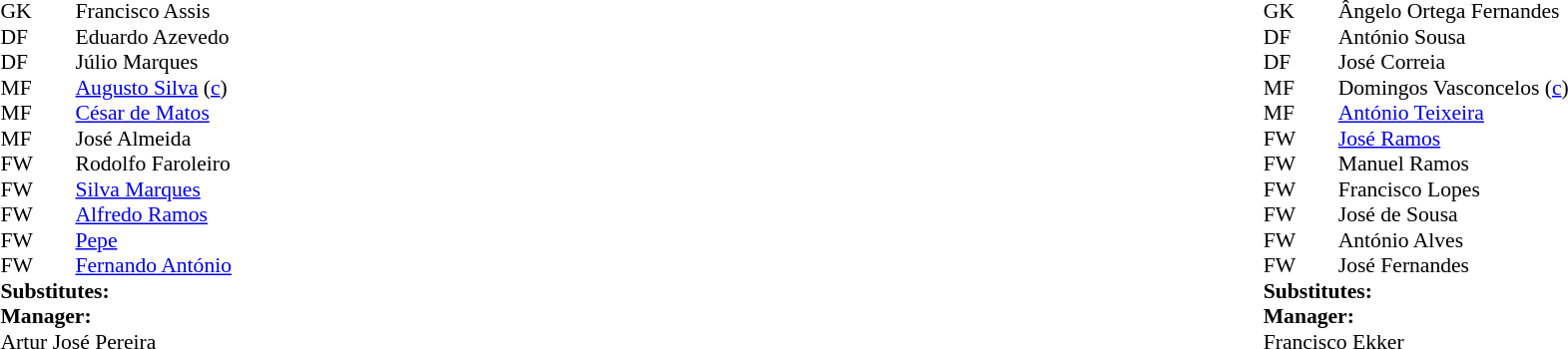<table width="100%">
<tr>
<td valign="top" width="50%"><br><table style="font-size: 90%" cellspacing="0" cellpadding="0">
<tr>
<td colspan="4"></td>
</tr>
<tr>
<th width=25></th>
<th width=25></th>
</tr>
<tr>
<td>GK</td>
<td></td>
<td> Francisco Assis</td>
</tr>
<tr>
<td>DF</td>
<td></td>
<td> Eduardo Azevedo</td>
</tr>
<tr>
<td>DF</td>
<td></td>
<td> Júlio Marques</td>
</tr>
<tr>
<td>MF</td>
<td></td>
<td> <a href='#'>Augusto Silva</a> (<a href='#'>c</a>)</td>
<td></td>
<td></td>
</tr>
<tr>
<td>MF</td>
<td></td>
<td> <a href='#'>César de Matos</a></td>
</tr>
<tr>
<td>MF</td>
<td></td>
<td> José Almeida</td>
</tr>
<tr>
<td>FW</td>
<td></td>
<td> Rodolfo Faroleiro</td>
</tr>
<tr>
<td>FW</td>
<td></td>
<td> <a href='#'>Silva Marques</a></td>
</tr>
<tr>
<td>FW</td>
<td></td>
<td> <a href='#'>Alfredo Ramos</a></td>
</tr>
<tr>
<td>FW</td>
<td></td>
<td> <a href='#'>Pepe</a></td>
</tr>
<tr>
<td>FW</td>
<td></td>
<td> <a href='#'>Fernando António</a></td>
</tr>
<tr>
<td colspan=3><strong>Substitutes:</strong></td>
</tr>
<tr>
<td colspan=3><strong>Manager:</strong></td>
</tr>
<tr>
<td colspan=4> Artur José Pereira</td>
</tr>
</table>
</td>
<td valign="top"></td>
<td valign="top" width="50%"><br><table style="font-size: 90%" cellspacing="0" cellpadding="0" align=center>
<tr>
<td colspan="4"></td>
</tr>
<tr>
<th width=25></th>
<th width=25></th>
</tr>
<tr>
<td>GK</td>
<td></td>
<td> Ângelo Ortega Fernandes</td>
</tr>
<tr>
<td>DF</td>
<td></td>
<td> António Sousa</td>
</tr>
<tr>
<td>DF</td>
<td></td>
<td> José Correia</td>
</tr>
<tr>
<td>MF</td>
<td></td>
<td> Domingos Vasconcelos (<a href='#'>c</a>)</td>
</tr>
<tr>
<td>MF</td>
<td></td>
<td> <a href='#'>António Teixeira</a></td>
</tr>
<tr>
<td>FW</td>
<td></td>
<td> <a href='#'>José Ramos</a></td>
</tr>
<tr>
<td>FW</td>
<td></td>
<td> Manuel Ramos</td>
</tr>
<tr>
<td>FW</td>
<td></td>
<td> Francisco Lopes</td>
</tr>
<tr>
<td>FW</td>
<td></td>
<td> José de Sousa</td>
</tr>
<tr>
<td>FW</td>
<td></td>
<td> António Alves</td>
</tr>
<tr>
<td>FW</td>
<td></td>
<td> José Fernandes</td>
</tr>
<tr>
<td colspan=3><strong>Substitutes:</strong></td>
</tr>
<tr>
<td colspan=3><strong>Manager:</strong></td>
</tr>
<tr>
<td colspan=4> Francisco Ekker</td>
</tr>
</table>
</td>
</tr>
</table>
